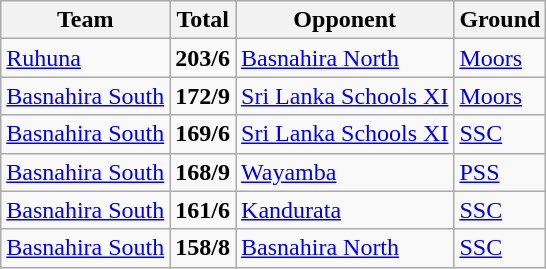<table class="wikitable">
<tr>
<th>Team</th>
<th>Total</th>
<th>Opponent</th>
<th>Ground</th>
</tr>
<tr>
<td><a href='#'>Ruhuna</a></td>
<td><strong>203/6</strong></td>
<td><a href='#'>Basnahira North</a></td>
<td><a href='#'>Moors</a></td>
</tr>
<tr>
<td><a href='#'>Basnahira South</a></td>
<td><strong>172/9</strong></td>
<td><a href='#'>Sri Lanka Schools XI</a></td>
<td><a href='#'>Moors</a></td>
</tr>
<tr>
<td><a href='#'>Basnahira South</a></td>
<td><strong>169/6</strong></td>
<td><a href='#'>Sri Lanka Schools XI</a></td>
<td><a href='#'>SSC</a></td>
</tr>
<tr>
<td><a href='#'>Basnahira South</a></td>
<td><strong>168/9</strong></td>
<td><a href='#'>Wayamba</a></td>
<td><a href='#'>PSS</a></td>
</tr>
<tr>
<td><a href='#'>Basnahira South</a></td>
<td><strong>161/6</strong></td>
<td><a href='#'>Kandurata</a></td>
<td><a href='#'>SSC</a></td>
</tr>
<tr>
<td><a href='#'>Basnahira South</a></td>
<td><strong>158/8</strong></td>
<td><a href='#'>Basnahira North</a></td>
<td><a href='#'>SSC</a></td>
</tr>
</table>
